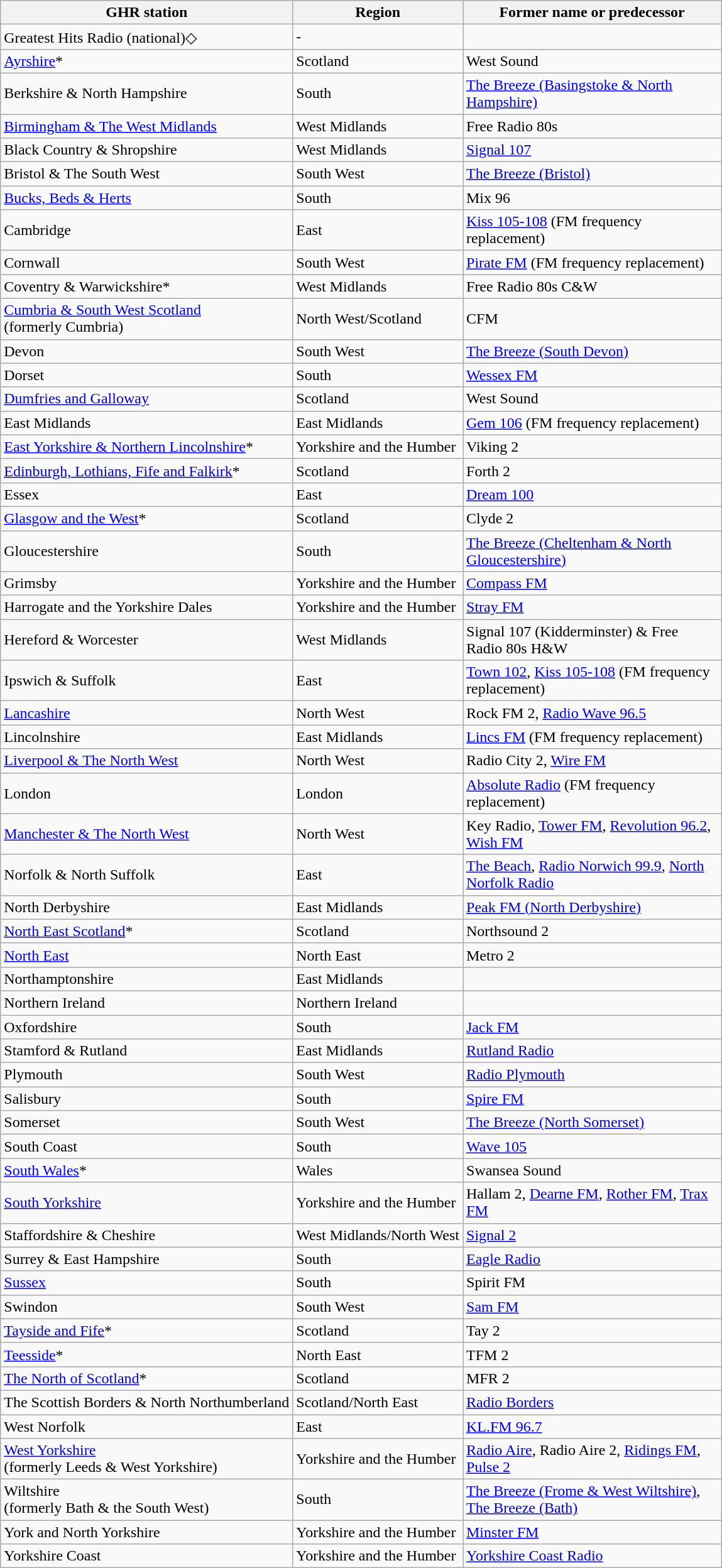<table class="wikitable sortable">
<tr>
<th>GHR station</th>
<th>Region</th>
<th style="width: 200pt;">Former name or predecessor</th>
</tr>
<tr>
<td>Greatest Hits Radio (national)◇</td>
<td>-</td>
<td></td>
</tr>
<tr>
<td><a href='#'>Ayrshire</a>*</td>
<td>Scotland</td>
<td>West Sound</td>
</tr>
<tr>
<td>Berkshire & North Hampshire</td>
<td>South</td>
<td><a href='#'>The Breeze (Basingstoke & North Hampshire)</a></td>
</tr>
<tr>
<td><a href='#'>Birmingham & The West Midlands</a></td>
<td>West Midlands</td>
<td>Free Radio 80s</td>
</tr>
<tr>
<td>Black Country & Shropshire</td>
<td>West Midlands</td>
<td><a href='#'>Signal 107</a></td>
</tr>
<tr>
<td>Bristol & The South West</td>
<td>South West</td>
<td><a href='#'>The Breeze (Bristol)</a></td>
</tr>
<tr>
<td><a href='#'>Bucks, Beds & Herts</a></td>
<td>South</td>
<td>Mix 96</td>
</tr>
<tr>
<td>Cambridge</td>
<td>East</td>
<td><a href='#'>Kiss 105-108</a> (FM frequency replacement)</td>
</tr>
<tr>
<td>Cornwall</td>
<td>South West</td>
<td><a href='#'>Pirate FM</a> (FM frequency replacement)</td>
</tr>
<tr>
<td>Coventry & Warwickshire*</td>
<td>West Midlands</td>
<td>Free Radio 80s C&W</td>
</tr>
<tr>
<td><a href='#'>Cumbria & South West Scotland</a><br>(formerly Cumbria)</td>
<td>North West/Scotland</td>
<td>CFM</td>
</tr>
<tr>
<td>Devon</td>
<td>South West</td>
<td><a href='#'>The Breeze (South Devon)</a></td>
</tr>
<tr>
<td>Dorset</td>
<td>South</td>
<td><a href='#'>Wessex FM</a></td>
</tr>
<tr>
<td><a href='#'>Dumfries and Galloway</a></td>
<td>Scotland</td>
<td>West Sound</td>
</tr>
<tr>
<td>East Midlands</td>
<td>East Midlands</td>
<td><a href='#'>Gem 106</a> (FM frequency replacement)</td>
</tr>
<tr>
<td><a href='#'>East Yorkshire & Northern Lincolnshire</a>*</td>
<td>Yorkshire and the Humber</td>
<td>Viking 2</td>
</tr>
<tr>
<td><a href='#'>Edinburgh, Lothians, Fife and Falkirk</a>*</td>
<td>Scotland</td>
<td>Forth 2</td>
</tr>
<tr>
<td>Essex</td>
<td>East</td>
<td><a href='#'>Dream 100</a></td>
</tr>
<tr>
<td><a href='#'>Glasgow and the West</a>*</td>
<td>Scotland</td>
<td>Clyde 2</td>
</tr>
<tr>
<td>Gloucestershire</td>
<td>South</td>
<td><a href='#'>The Breeze (Cheltenham & North Gloucestershire)</a></td>
</tr>
<tr>
<td>Grimsby</td>
<td>Yorkshire and the Humber</td>
<td><a href='#'>Compass FM</a></td>
</tr>
<tr>
<td>Harrogate and the Yorkshire Dales</td>
<td>Yorkshire and the Humber</td>
<td><a href='#'>Stray FM</a></td>
</tr>
<tr>
<td>Hereford & Worcester</td>
<td>West Midlands</td>
<td>Signal 107 (Kidderminster) & Free Radio 80s H&W</td>
</tr>
<tr>
<td>Ipswich & Suffolk</td>
<td>East</td>
<td><a href='#'>Town 102</a>, <a href='#'>Kiss 105-108</a> (FM frequency replacement)</td>
</tr>
<tr>
<td><a href='#'>Lancashire</a></td>
<td>North West</td>
<td>Rock FM 2, <a href='#'>Radio Wave 96.5</a></td>
</tr>
<tr>
<td>Lincolnshire</td>
<td>East Midlands</td>
<td><a href='#'>Lincs FM</a> (FM frequency replacement)</td>
</tr>
<tr>
<td><a href='#'>Liverpool & The North West</a></td>
<td>North West</td>
<td>Radio City 2, <a href='#'>Wire FM</a></td>
</tr>
<tr>
<td>London</td>
<td>London</td>
<td><a href='#'>Absolute Radio</a> (FM frequency replacement)</td>
</tr>
<tr>
<td><a href='#'>Manchester & The North West</a></td>
<td>North West</td>
<td>Key Radio, <a href='#'>Tower FM</a>, <a href='#'>Revolution 96.2</a>, <a href='#'>Wish FM</a></td>
</tr>
<tr>
<td>Norfolk & North Suffolk</td>
<td>East</td>
<td><a href='#'>The Beach</a>, <a href='#'>Radio Norwich 99.9</a>, <a href='#'>North Norfolk Radio</a></td>
</tr>
<tr>
<td>North Derbyshire</td>
<td>East Midlands</td>
<td><a href='#'>Peak FM (North Derbyshire)</a></td>
</tr>
<tr>
<td><a href='#'>North East Scotland</a>*</td>
<td>Scotland</td>
<td>Northsound 2</td>
</tr>
<tr>
<td><a href='#'>North East</a></td>
<td>North East</td>
<td>Metro 2</td>
</tr>
<tr>
<td>Northamptonshire</td>
<td>East Midlands</td>
<td></td>
</tr>
<tr>
<td>Northern Ireland</td>
<td>Northern Ireland</td>
<td></td>
</tr>
<tr>
<td>Oxfordshire</td>
<td>South</td>
<td><a href='#'>Jack FM</a></td>
</tr>
<tr>
<td>Stamford & Rutland</td>
<td>East Midlands</td>
<td><a href='#'>Rutland Radio</a></td>
</tr>
<tr>
<td>Plymouth</td>
<td>South West</td>
<td><a href='#'>Radio Plymouth</a></td>
</tr>
<tr>
<td>Salisbury</td>
<td>South</td>
<td><a href='#'>Spire FM</a></td>
</tr>
<tr>
<td>Somerset</td>
<td>South West</td>
<td><a href='#'>The Breeze (North Somerset)</a></td>
</tr>
<tr>
<td>South Coast</td>
<td>South</td>
<td><a href='#'>Wave 105</a></td>
</tr>
<tr>
<td><a href='#'>South Wales</a>*</td>
<td>Wales</td>
<td>Swansea Sound</td>
</tr>
<tr>
<td><a href='#'>South Yorkshire</a></td>
<td>Yorkshire and the Humber</td>
<td>Hallam 2, <a href='#'>Dearne FM</a>, <a href='#'>Rother FM</a>, <a href='#'>Trax FM</a></td>
</tr>
<tr>
<td>Staffordshire & Cheshire</td>
<td>West Midlands/North West</td>
<td><a href='#'>Signal 2</a></td>
</tr>
<tr>
<td>Surrey & East Hampshire</td>
<td>South</td>
<td><a href='#'>Eagle Radio</a></td>
</tr>
<tr>
<td><a href='#'>Sussex</a></td>
<td>South</td>
<td>Spirit FM</td>
</tr>
<tr>
<td>Swindon</td>
<td>South West</td>
<td><a href='#'>Sam FM</a></td>
</tr>
<tr>
<td><a href='#'>Tayside and Fife</a>*</td>
<td>Scotland</td>
<td>Tay 2</td>
</tr>
<tr>
<td><a href='#'>Teesside</a>*</td>
<td>North East</td>
<td>TFM 2</td>
</tr>
<tr>
<td><a href='#'>The North of Scotland</a>*</td>
<td>Scotland</td>
<td>MFR 2</td>
</tr>
<tr>
<td>The Scottish Borders & North Northumberland</td>
<td>Scotland/North East</td>
<td><a href='#'>Radio Borders</a></td>
</tr>
<tr>
<td>West Norfolk</td>
<td>East</td>
<td><a href='#'>KL.FM 96.7</a></td>
</tr>
<tr>
<td><a href='#'>West Yorkshire</a><br>(formerly Leeds & West Yorkshire)</td>
<td>Yorkshire and the Humber</td>
<td><a href='#'>Radio Aire</a>, Radio Aire 2, <a href='#'>Ridings FM</a>, <a href='#'>Pulse 2</a></td>
</tr>
<tr>
<td>Wiltshire<br>(formerly Bath & the South West)</td>
<td>South</td>
<td><a href='#'>The Breeze (Frome & West Wiltshire)</a>, <a href='#'>The Breeze (Bath)</a></td>
</tr>
<tr>
<td>York and North Yorkshire</td>
<td>Yorkshire and the Humber</td>
<td><a href='#'>Minster FM</a></td>
</tr>
<tr>
<td>Yorkshire Coast</td>
<td>Yorkshire and the Humber</td>
<td><a href='#'>Yorkshire Coast Radio</a></td>
</tr>
</table>
